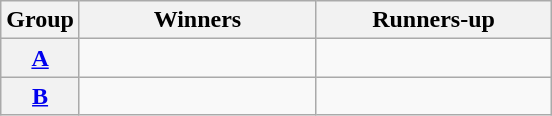<table class="wikitable">
<tr>
<th>Group</th>
<th width=150>Winners</th>
<th width=150>Runners-up</th>
</tr>
<tr>
<th><a href='#'>A</a></th>
<td></td>
<td></td>
</tr>
<tr>
<th><a href='#'>B</a></th>
<td></td>
<td></td>
</tr>
</table>
